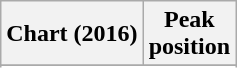<table class="wikitable sortable plainrowheaders" style="text-align:center">
<tr>
<th scope="col">Chart (2016)</th>
<th scope="col">Peak<br> position</th>
</tr>
<tr>
</tr>
<tr>
</tr>
<tr>
</tr>
<tr>
</tr>
</table>
